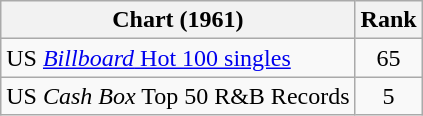<table class="wikitable">
<tr>
<th>Chart (1961)</th>
<th>Rank</th>
</tr>
<tr>
<td>US <a href='#'><em>Billboard</em> Hot 100 singles</a></td>
<td align="center">65</td>
</tr>
<tr>
<td>US <em>Cash Box</em> Top 50 R&B Records</td>
<td align="center">5</td>
</tr>
</table>
